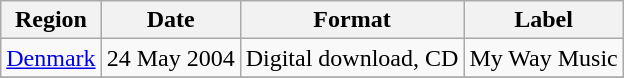<table class=wikitable>
<tr>
<th>Region</th>
<th>Date</th>
<th>Format</th>
<th>Label</th>
</tr>
<tr>
<td><a href='#'>Denmark</a></td>
<td>24 May 2004</td>
<td>Digital download, CD</td>
<td>My Way Music</td>
</tr>
<tr>
</tr>
</table>
